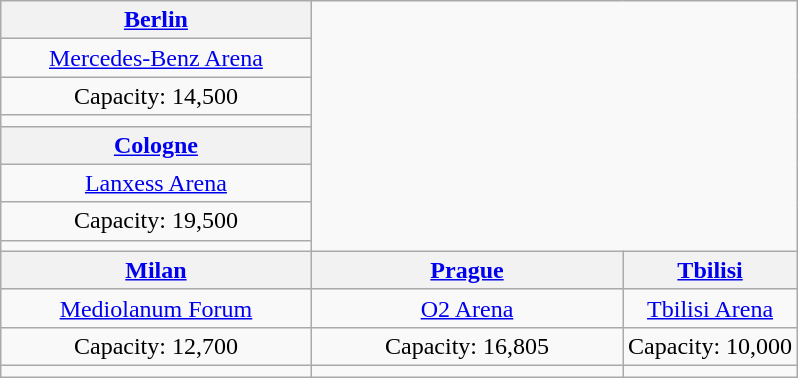<table class="wikitable" style="text-align:center;margin:1em auto;">
<tr>
<th width=200px><a href='#'>Berlin</a></th>
<td colspan=2 rowspan=8></td>
</tr>
<tr>
<td><a href='#'>Mercedes-Benz Arena</a></td>
</tr>
<tr>
<td>Capacity: 14,500</td>
</tr>
<tr>
<td></td>
</tr>
<tr>
<th><a href='#'>Cologne</a></th>
</tr>
<tr>
<td><a href='#'>Lanxess Arena</a></td>
</tr>
<tr>
<td>Capacity: 19,500</td>
</tr>
<tr>
<td></td>
</tr>
<tr>
<th width=200px><a href='#'>Milan</a></th>
<th width=200px><a href='#'>Prague</a></th>
<th mwidth=200px><a href='#'>Tbilisi</a></th>
</tr>
<tr>
<td><a href='#'>Mediolanum Forum</a></td>
<td><a href='#'>O2 Arena</a></td>
<td><a href='#'>Tbilisi Arena</a></td>
</tr>
<tr>
<td>Capacity: 12,700</td>
<td>Capacity: 16,805</td>
<td>Capacity: 10,000</td>
</tr>
<tr>
<td></td>
<td></td>
<td></td>
</tr>
</table>
